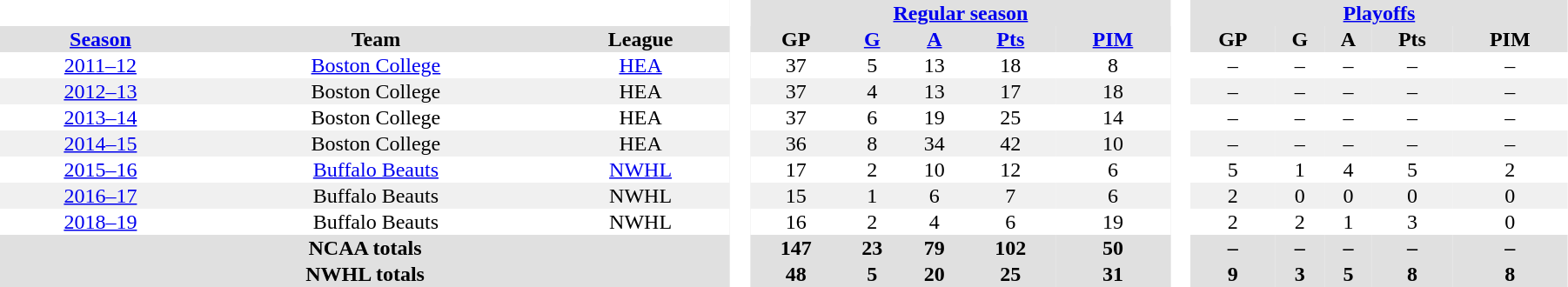<table border="0" cellpadding="1" cellspacing="0" style="text-align:center; width:95%;">
<tr style="background:#e0e0e0;">
<th colspan="3"  bgcolor="#ffffff"> </th>
<th rowspan="102" bgcolor="#ffffff"> </th>
<th colspan="5"><a href='#'>Regular season</a></th>
<th rowspan="102" bgcolor="#ffffff"> </th>
<th colspan="5"><a href='#'>Playoffs</a></th>
</tr>
<tr style="background:#e0e0e0;">
<th><a href='#'>Season</a></th>
<th>Team</th>
<th>League</th>
<th>GP</th>
<th><a href='#'>G</a></th>
<th><a href='#'>A</a></th>
<th><a href='#'>Pts</a></th>
<th><a href='#'>PIM</a></th>
<th>GP</th>
<th>G</th>
<th>A</th>
<th>Pts</th>
<th>PIM</th>
</tr>
<tr>
<td><a href='#'>2011–12</a></td>
<td><a href='#'>Boston College</a></td>
<td><a href='#'>HEA</a></td>
<td>37</td>
<td>5</td>
<td>13</td>
<td>18</td>
<td>8</td>
<td>–</td>
<td>–</td>
<td>–</td>
<td>–</td>
<td>–</td>
</tr>
<tr style="background:#f0f0f0;">
<td><a href='#'>2012–13</a></td>
<td>Boston College</td>
<td>HEA</td>
<td>37</td>
<td>4</td>
<td>13</td>
<td>17</td>
<td>18</td>
<td>–</td>
<td>–</td>
<td>–</td>
<td>–</td>
<td>–</td>
</tr>
<tr>
<td><a href='#'>2013–14</a></td>
<td>Boston College</td>
<td>HEA</td>
<td>37</td>
<td>6</td>
<td>19</td>
<td>25</td>
<td>14</td>
<td>–</td>
<td>–</td>
<td>–</td>
<td>–</td>
<td>–</td>
</tr>
<tr style="background:#f0f0f0;">
<td><a href='#'>2014–15</a></td>
<td>Boston College</td>
<td>HEA</td>
<td>36</td>
<td>8</td>
<td>34</td>
<td>42</td>
<td>10</td>
<td>–</td>
<td>–</td>
<td>–</td>
<td>–</td>
<td>–</td>
</tr>
<tr>
<td><a href='#'>2015–16</a></td>
<td><a href='#'>Buffalo Beauts</a></td>
<td><a href='#'>NWHL</a></td>
<td>17</td>
<td>2</td>
<td>10</td>
<td>12</td>
<td>6</td>
<td>5</td>
<td>1</td>
<td>4</td>
<td>5</td>
<td>2</td>
</tr>
<tr style="background:#f0f0f0;">
<td><a href='#'>2016–17</a></td>
<td>Buffalo Beauts</td>
<td>NWHL</td>
<td>15</td>
<td>1</td>
<td>6</td>
<td>7</td>
<td>6</td>
<td>2</td>
<td>0</td>
<td>0</td>
<td>0</td>
<td>0</td>
</tr>
<tr>
<td><a href='#'>2018–19</a></td>
<td>Buffalo Beauts</td>
<td>NWHL</td>
<td>16</td>
<td>2</td>
<td>4</td>
<td>6</td>
<td>19</td>
<td>2</td>
<td>2</td>
<td>1</td>
<td>3</td>
<td>0</td>
</tr>
<tr style="text-align:center; background:#e0e0e0;">
<th colspan=3>NCAA totals</th>
<th>147</th>
<th>23</th>
<th>79</th>
<th>102</th>
<th>50</th>
<th>–</th>
<th>–</th>
<th>–</th>
<th>–</th>
<th>–</th>
</tr>
<tr style="text-align:center; background:#e0e0e0;">
<th colspan=3>NWHL totals</th>
<th>48</th>
<th>5</th>
<th>20</th>
<th>25</th>
<th>31</th>
<th>9</th>
<th>3</th>
<th>5</th>
<th>8</th>
<th>8</th>
</tr>
</table>
